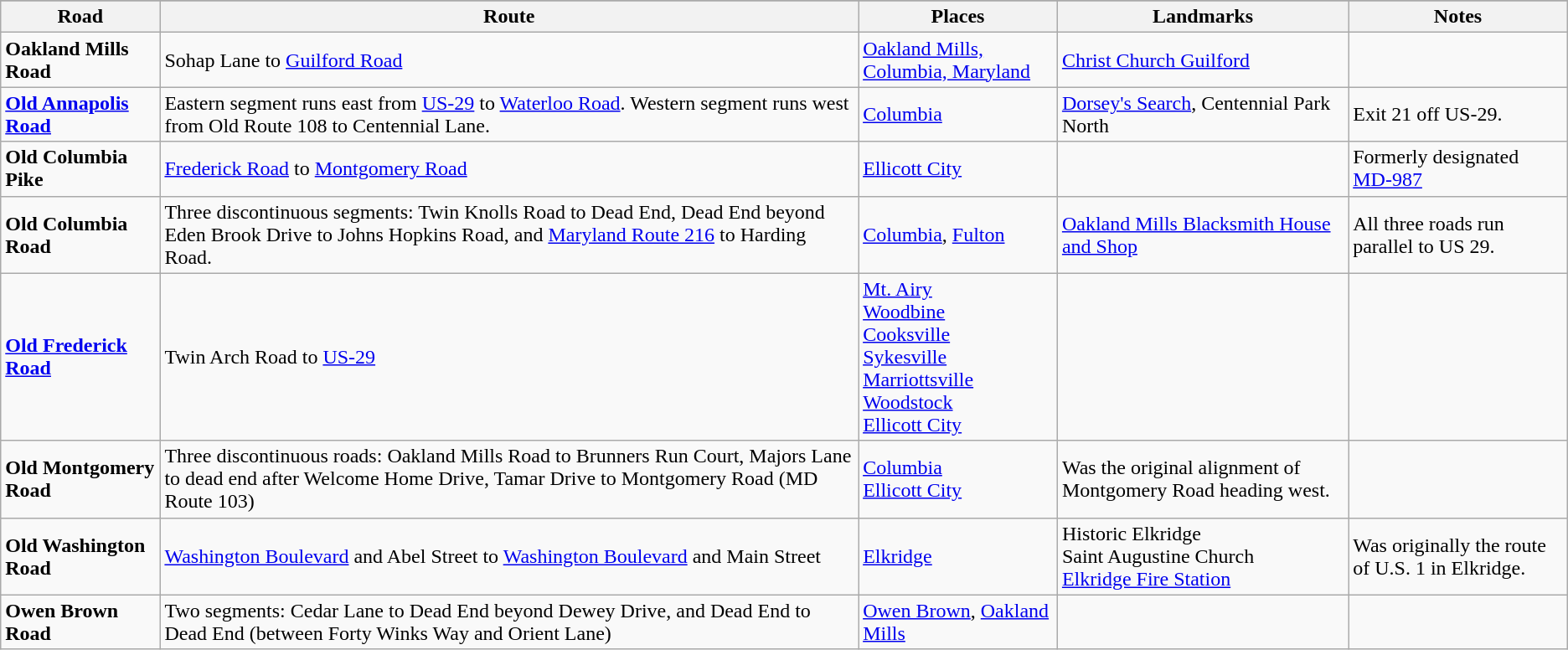<table class="wikitable">
<tr style="background-color:#DDDDDD;text-align:center;">
</tr>
<tr>
<th>Road</th>
<th>Route</th>
<th>Places</th>
<th>Landmarks</th>
<th>Notes</th>
</tr>
<tr>
<td><strong>Oakland Mills Road</strong></td>
<td>Sohap Lane to <a href='#'>Guilford Road</a></td>
<td><a href='#'>Oakland Mills, Columbia, Maryland</a></td>
<td><a href='#'>Christ Church Guilford</a></td>
<td></td>
</tr>
<tr>
<td><strong><a href='#'>Old Annapolis Road</a></strong></td>
<td>Eastern segment runs east from <a href='#'>US-29</a> to <a href='#'>Waterloo Road</a>. Western segment runs west from Old Route 108 to Centennial Lane.</td>
<td><a href='#'>Columbia</a></td>
<td><a href='#'>Dorsey's Search</a>, Centennial Park North</td>
<td>Exit 21 off US-29.</td>
</tr>
<tr>
<td><strong>Old Columbia Pike</strong></td>
<td><a href='#'>Frederick Road</a> to <a href='#'>Montgomery Road</a></td>
<td><a href='#'>Ellicott City</a></td>
<td></td>
<td>Formerly designated <a href='#'>MD-987</a></td>
</tr>
<tr>
<td><strong>Old Columbia Road</strong></td>
<td>Three discontinuous segments: Twin Knolls Road to Dead End, Dead End beyond Eden Brook Drive to Johns Hopkins Road, and <a href='#'>Maryland Route 216</a> to Harding Road.</td>
<td><a href='#'>Columbia</a>, <a href='#'>Fulton</a></td>
<td><a href='#'>Oakland Mills Blacksmith House and Shop</a></td>
<td>All three roads run parallel to US 29.</td>
</tr>
<tr>
<td><strong><a href='#'>Old Frederick Road</a></strong></td>
<td>Twin Arch Road to <a href='#'>US-29</a></td>
<td><a href='#'>Mt. Airy</a><br><a href='#'>Woodbine</a><br><a href='#'>Cooksville</a><br><a href='#'>Sykesville</a><br><a href='#'>Marriottsville</a><br><a href='#'>Woodstock</a><br><a href='#'>Ellicott City</a></td>
<td></td>
<td></td>
</tr>
<tr>
<td><strong>Old Montgomery Road</strong></td>
<td>Three discontinuous roads: Oakland Mills Road to Brunners Run Court, Majors Lane to dead end after Welcome Home Drive, Tamar Drive to Montgomery Road (MD Route 103)</td>
<td><a href='#'>Columbia</a><br><a href='#'>Ellicott City</a></td>
<td>Was the original alignment of Montgomery Road heading west.</td>
<td></td>
</tr>
<tr>
<td> <strong>Old Washington Road</strong></td>
<td><a href='#'>Washington Boulevard</a> and Abel Street to <a href='#'>Washington Boulevard</a> and Main Street</td>
<td><a href='#'>Elkridge</a></td>
<td>Historic Elkridge<br>Saint Augustine Church<br><a href='#'>Elkridge Fire Station</a></td>
<td>Was originally the route of U.S. 1 in Elkridge.</td>
</tr>
<tr>
<td> <strong>Owen Brown Road</strong></td>
<td>Two segments: Cedar Lane to Dead End beyond Dewey Drive, and Dead End to Dead End (between Forty Winks Way and Orient Lane)</td>
<td><a href='#'>Owen Brown</a>, <a href='#'>Oakland Mills</a></td>
<td></td>
<td></td>
</tr>
</table>
